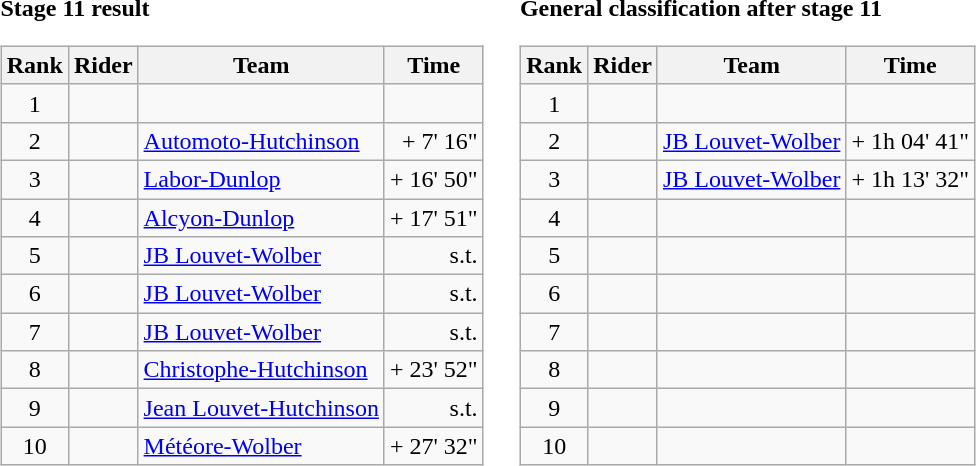<table>
<tr>
<td><strong>Stage 11 result</strong><br><table class="wikitable">
<tr>
<th scope="col">Rank</th>
<th scope="col">Rider</th>
<th scope="col">Team</th>
<th scope="col">Time</th>
</tr>
<tr>
<td style="text-align:center;">1</td>
<td></td>
<td></td>
<td style="text-align:right;"></td>
</tr>
<tr>
<td style="text-align:center;">2</td>
<td></td>
<td><a href='#'>Automoto-Hutchinson</a></td>
<td style="text-align:right;">+ 7' 16"</td>
</tr>
<tr>
<td style="text-align:center;">3</td>
<td></td>
<td><a href='#'>Labor-Dunlop</a></td>
<td style="text-align:right;">+ 16' 50"</td>
</tr>
<tr>
<td style="text-align:center;">4</td>
<td></td>
<td><a href='#'>Alcyon-Dunlop</a></td>
<td style="text-align:right;">+ 17' 51"</td>
</tr>
<tr>
<td style="text-align:center;">5</td>
<td></td>
<td><a href='#'>JB Louvet-Wolber</a></td>
<td style="text-align:right;">s.t.</td>
</tr>
<tr>
<td style="text-align:center;">6</td>
<td></td>
<td><a href='#'>JB Louvet-Wolber</a></td>
<td style="text-align:right;">s.t.</td>
</tr>
<tr>
<td style="text-align:center;">7</td>
<td></td>
<td><a href='#'>JB Louvet-Wolber</a></td>
<td style="text-align:right;">s.t.</td>
</tr>
<tr>
<td style="text-align:center;">8</td>
<td></td>
<td><a href='#'>Christophe-Hutchinson</a></td>
<td style="text-align:right;">+ 23' 52"</td>
</tr>
<tr>
<td style="text-align:center;">9</td>
<td></td>
<td><a href='#'>Jean Louvet-Hutchinson</a></td>
<td style="text-align:right;">s.t.</td>
</tr>
<tr>
<td style="text-align:center;">10</td>
<td></td>
<td><a href='#'>Météore-Wolber</a></td>
<td style="text-align:right;">+ 27' 32"</td>
</tr>
</table>
</td>
<td></td>
<td><strong>General classification after stage 11</strong><br><table class="wikitable">
<tr>
<th scope="col">Rank</th>
<th scope="col">Rider</th>
<th scope="col">Team</th>
<th scope="col">Time</th>
</tr>
<tr>
<td style="text-align:center;">1</td>
<td></td>
<td></td>
<td style="text-align:right;"></td>
</tr>
<tr>
<td style="text-align:center;">2</td>
<td></td>
<td><a href='#'>JB Louvet-Wolber</a></td>
<td style="text-align:right;">+ 1h 04' 41"</td>
</tr>
<tr>
<td style="text-align:center;">3</td>
<td></td>
<td><a href='#'>JB Louvet-Wolber</a></td>
<td style="text-align:right;">+ 1h 13' 32"</td>
</tr>
<tr>
<td style="text-align:center;">4</td>
<td></td>
<td></td>
<td></td>
</tr>
<tr>
<td style="text-align:center;">5</td>
<td></td>
<td></td>
<td></td>
</tr>
<tr>
<td style="text-align:center;">6</td>
<td></td>
<td></td>
<td></td>
</tr>
<tr>
<td style="text-align:center;">7</td>
<td></td>
<td></td>
<td></td>
</tr>
<tr>
<td style="text-align:center;">8</td>
<td></td>
<td></td>
<td></td>
</tr>
<tr>
<td style="text-align:center;">9</td>
<td></td>
<td></td>
<td></td>
</tr>
<tr>
<td style="text-align:center;">10</td>
<td></td>
<td></td>
<td></td>
</tr>
</table>
</td>
</tr>
</table>
